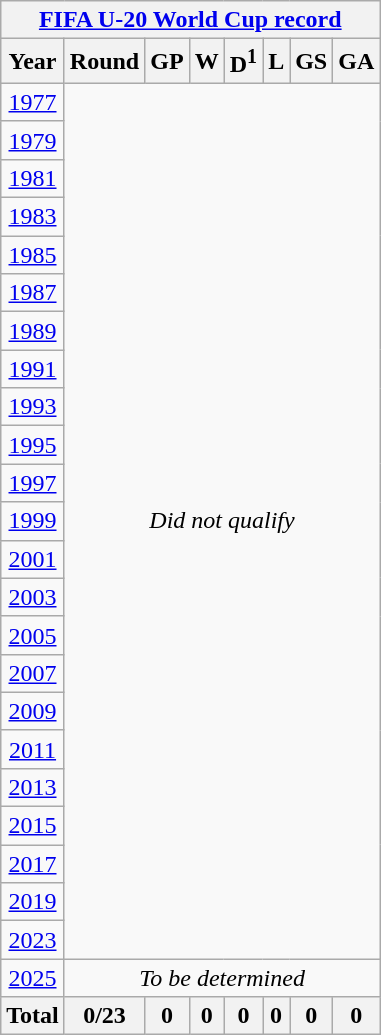<table class="wikitable" style="text-align: center;">
<tr>
<th colspan=8><a href='#'>FIFA U-20 World Cup record</a></th>
</tr>
<tr>
<th>Year</th>
<th>Round</th>
<th>GP</th>
<th>W</th>
<th>D<sup>1</sup></th>
<th>L</th>
<th>GS</th>
<th>GA</th>
</tr>
<tr>
<td> <a href='#'>1977</a></td>
<td colspan=7 rowspan=23><em>Did not qualify</em></td>
</tr>
<tr>
<td> <a href='#'>1979</a></td>
</tr>
<tr>
<td> <a href='#'>1981</a></td>
</tr>
<tr>
<td> <a href='#'>1983</a></td>
</tr>
<tr>
<td> <a href='#'>1985</a></td>
</tr>
<tr>
<td> <a href='#'>1987</a></td>
</tr>
<tr>
<td> <a href='#'>1989</a></td>
</tr>
<tr>
<td> <a href='#'>1991</a></td>
</tr>
<tr>
<td> <a href='#'>1993</a></td>
</tr>
<tr>
<td> <a href='#'>1995</a></td>
</tr>
<tr>
<td> <a href='#'>1997</a></td>
</tr>
<tr>
<td> <a href='#'>1999</a></td>
</tr>
<tr>
<td> <a href='#'>2001</a></td>
</tr>
<tr>
<td> <a href='#'>2003</a></td>
</tr>
<tr>
<td> <a href='#'>2005</a></td>
</tr>
<tr>
<td> <a href='#'>2007</a></td>
</tr>
<tr>
<td> <a href='#'>2009</a></td>
</tr>
<tr>
<td> <a href='#'>2011</a></td>
</tr>
<tr>
<td> <a href='#'>2013</a></td>
</tr>
<tr>
<td> <a href='#'>2015</a></td>
</tr>
<tr>
<td> <a href='#'>2017</a></td>
</tr>
<tr>
<td> <a href='#'>2019</a></td>
</tr>
<tr>
<td> <a href='#'>2023</a></td>
</tr>
<tr>
<td> <a href='#'>2025</a></td>
<td colspan="7"><em>To be determined</em></td>
</tr>
<tr>
<th><strong>Total</strong></th>
<th>0/23</th>
<th>0</th>
<th>0</th>
<th>0</th>
<th>0</th>
<th>0</th>
<th>0</th>
</tr>
</table>
